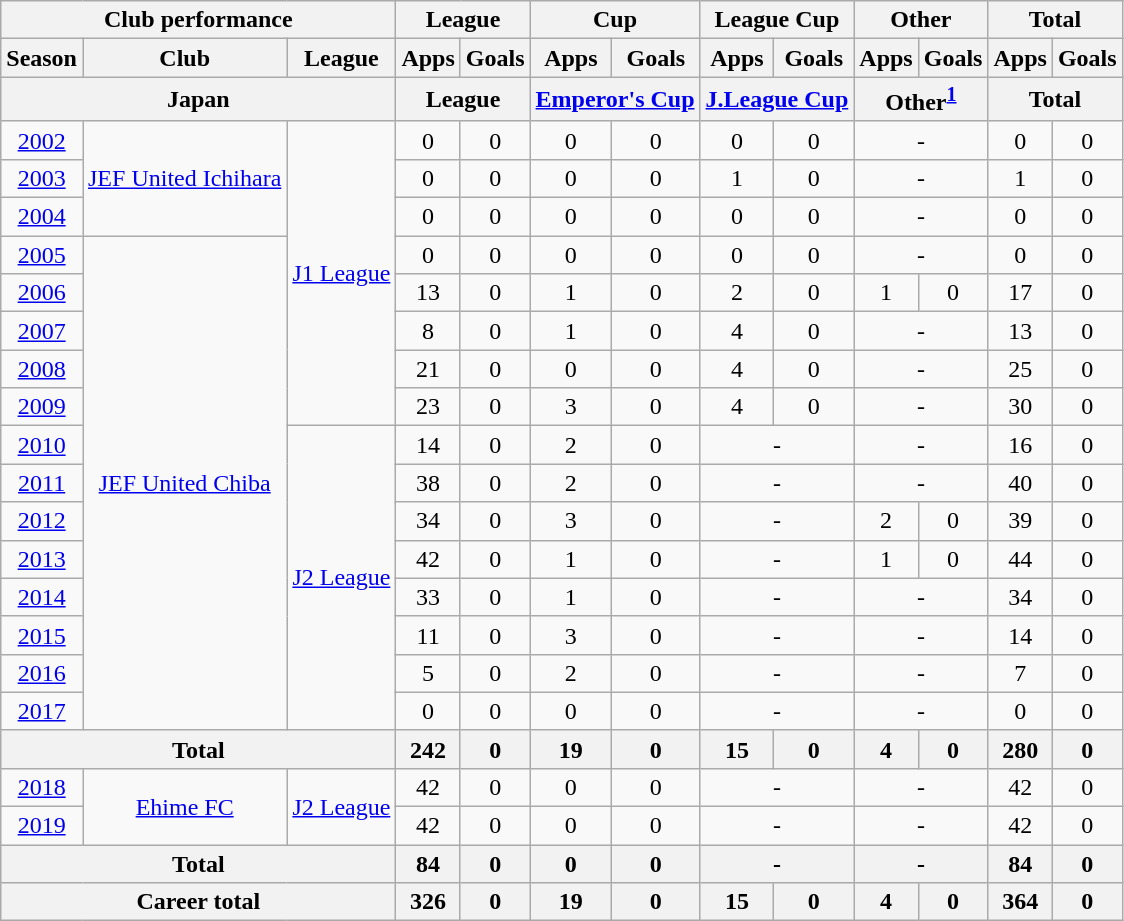<table class="wikitable" style="text-align:center;">
<tr>
<th colspan=3>Club performance</th>
<th colspan=2>League</th>
<th colspan=2>Cup</th>
<th colspan=2>League Cup</th>
<th colspan=2>Other</th>
<th colspan=2>Total</th>
</tr>
<tr>
<th>Season</th>
<th>Club</th>
<th>League</th>
<th>Apps</th>
<th>Goals</th>
<th>Apps</th>
<th>Goals</th>
<th>Apps</th>
<th>Goals</th>
<th>Apps</th>
<th>Goals</th>
<th>Apps</th>
<th>Goals</th>
</tr>
<tr>
<th colspan=3>Japan</th>
<th colspan=2>League</th>
<th colspan=2><a href='#'>Emperor's Cup</a></th>
<th colspan=2><a href='#'>J.League Cup</a></th>
<th colspan="2">Other<sup><a href='#'>1</a></sup></th>
<th colspan=2>Total</th>
</tr>
<tr>
<td><a href='#'>2002</a></td>
<td rowspan="3"><a href='#'>JEF United Ichihara</a></td>
<td rowspan="8"><a href='#'>J1 League</a></td>
<td>0</td>
<td>0</td>
<td>0</td>
<td>0</td>
<td>0</td>
<td>0</td>
<td colspan="2">-</td>
<td>0</td>
<td>0</td>
</tr>
<tr>
<td><a href='#'>2003</a></td>
<td>0</td>
<td>0</td>
<td>0</td>
<td>0</td>
<td>1</td>
<td>0</td>
<td colspan="2">-</td>
<td>1</td>
<td>0</td>
</tr>
<tr>
<td><a href='#'>2004</a></td>
<td>0</td>
<td>0</td>
<td>0</td>
<td>0</td>
<td>0</td>
<td>0</td>
<td colspan="2">-</td>
<td>0</td>
<td>0</td>
</tr>
<tr>
<td><a href='#'>2005</a></td>
<td rowspan="13"><a href='#'>JEF United Chiba</a></td>
<td>0</td>
<td>0</td>
<td>0</td>
<td>0</td>
<td>0</td>
<td>0</td>
<td colspan="2">-</td>
<td>0</td>
<td>0</td>
</tr>
<tr>
<td><a href='#'>2006</a></td>
<td>13</td>
<td>0</td>
<td>1</td>
<td>0</td>
<td>2</td>
<td>0</td>
<td>1</td>
<td>0</td>
<td>17</td>
<td>0</td>
</tr>
<tr>
<td><a href='#'>2007</a></td>
<td>8</td>
<td>0</td>
<td>1</td>
<td>0</td>
<td>4</td>
<td>0</td>
<td colspan="2">-</td>
<td>13</td>
<td>0</td>
</tr>
<tr>
<td><a href='#'>2008</a></td>
<td>21</td>
<td>0</td>
<td>0</td>
<td>0</td>
<td>4</td>
<td>0</td>
<td colspan="2">-</td>
<td>25</td>
<td>0</td>
</tr>
<tr>
<td><a href='#'>2009</a></td>
<td>23</td>
<td>0</td>
<td>3</td>
<td>0</td>
<td>4</td>
<td>0</td>
<td colspan="2">-</td>
<td>30</td>
<td>0</td>
</tr>
<tr>
<td><a href='#'>2010</a></td>
<td rowspan="8"><a href='#'>J2 League</a></td>
<td>14</td>
<td>0</td>
<td>2</td>
<td>0</td>
<td colspan="2">-</td>
<td colspan="2">-</td>
<td>16</td>
<td>0</td>
</tr>
<tr>
<td><a href='#'>2011</a></td>
<td>38</td>
<td>0</td>
<td>2</td>
<td>0</td>
<td colspan="2">-</td>
<td colspan="2">-</td>
<td>40</td>
<td>0</td>
</tr>
<tr>
<td><a href='#'>2012</a></td>
<td>34</td>
<td>0</td>
<td>3</td>
<td>0</td>
<td colspan="2">-</td>
<td>2</td>
<td>0</td>
<td>39</td>
<td>0</td>
</tr>
<tr>
<td><a href='#'>2013</a></td>
<td>42</td>
<td>0</td>
<td>1</td>
<td>0</td>
<td colspan="2">-</td>
<td>1</td>
<td>0</td>
<td>44</td>
<td>0</td>
</tr>
<tr>
<td><a href='#'>2014</a></td>
<td>33</td>
<td>0</td>
<td>1</td>
<td>0</td>
<td colspan="2">-</td>
<td colspan="2">-</td>
<td>34</td>
<td>0</td>
</tr>
<tr>
<td><a href='#'>2015</a></td>
<td>11</td>
<td>0</td>
<td>3</td>
<td>0</td>
<td colspan="2">-</td>
<td colspan="2">-</td>
<td>14</td>
<td>0</td>
</tr>
<tr>
<td><a href='#'>2016</a></td>
<td>5</td>
<td>0</td>
<td>2</td>
<td>0</td>
<td colspan="2">-</td>
<td colspan="2">-</td>
<td>7</td>
<td>0</td>
</tr>
<tr>
<td><a href='#'>2017</a></td>
<td>0</td>
<td>0</td>
<td>0</td>
<td>0</td>
<td colspan="2">-</td>
<td colspan="2">-</td>
<td>0</td>
<td>0</td>
</tr>
<tr>
<th colspan="3">Total</th>
<th>242</th>
<th>0</th>
<th>19</th>
<th>0</th>
<th>15</th>
<th>0</th>
<th>4</th>
<th>0</th>
<th>280</th>
<th>0</th>
</tr>
<tr>
<td><a href='#'>2018</a></td>
<td rowspan="2"><a href='#'>Ehime FC</a></td>
<td rowspan="2"><a href='#'>J2 League</a></td>
<td>42</td>
<td>0</td>
<td>0</td>
<td>0</td>
<td colspan="2">-</td>
<td colspan="2">-</td>
<td>42</td>
<td>0</td>
</tr>
<tr>
<td><a href='#'>2019</a></td>
<td>42</td>
<td>0</td>
<td>0</td>
<td>0</td>
<td colspan="2">-</td>
<td colspan="2">-</td>
<td>42</td>
<td>0</td>
</tr>
<tr>
<th colspan="3">Total</th>
<th>84</th>
<th>0</th>
<th>0</th>
<th>0</th>
<th colspan="2">-</th>
<th colspan="2">-</th>
<th>84</th>
<th>0</th>
</tr>
<tr>
<th colspan=3>Career total</th>
<th>326</th>
<th>0</th>
<th>19</th>
<th>0</th>
<th>15</th>
<th>0</th>
<th>4</th>
<th>0</th>
<th>364</th>
<th>0</th>
</tr>
</table>
